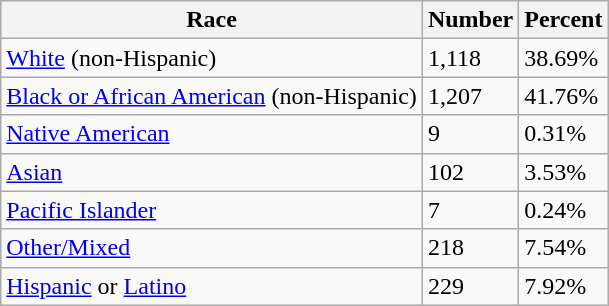<table class="wikitable">
<tr>
<th>Race</th>
<th>Number</th>
<th>Percent</th>
</tr>
<tr>
<td><a href='#'>White</a> (non-Hispanic)</td>
<td>1,118</td>
<td>38.69%</td>
</tr>
<tr>
<td><a href='#'>Black or African American</a> (non-Hispanic)</td>
<td>1,207</td>
<td>41.76%</td>
</tr>
<tr>
<td><a href='#'>Native American</a></td>
<td>9</td>
<td>0.31%</td>
</tr>
<tr>
<td><a href='#'>Asian</a></td>
<td>102</td>
<td>3.53%</td>
</tr>
<tr>
<td><a href='#'>Pacific Islander</a></td>
<td>7</td>
<td>0.24%</td>
</tr>
<tr>
<td><a href='#'>Other/Mixed</a></td>
<td>218</td>
<td>7.54%</td>
</tr>
<tr>
<td><a href='#'>Hispanic</a> or <a href='#'>Latino</a></td>
<td>229</td>
<td>7.92%</td>
</tr>
</table>
